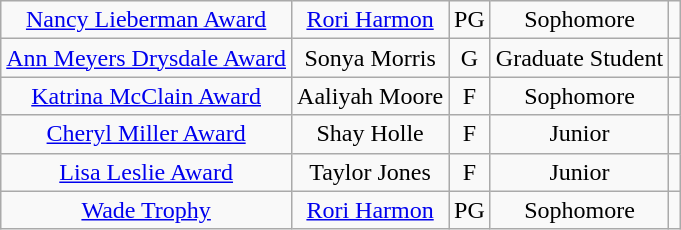<table class="wikitable">
<tr align="center">
<td rowspan="1"><a href='#'>Nancy Lieberman Award</a></td>
<td><a href='#'>Rori Harmon</a></td>
<td>PG</td>
<td>Sophomore</td>
<td rowspan="1"></td>
</tr>
<tr align="center">
<td rowspan="1"><a href='#'>Ann Meyers Drysdale Award</a></td>
<td>Sonya Morris</td>
<td>G</td>
<td>Graduate Student</td>
<td rowspan="1"></td>
</tr>
<tr align="center">
<td rowspan="1"><a href='#'>Katrina McClain Award</a></td>
<td>Aaliyah Moore</td>
<td>F</td>
<td>Sophomore</td>
<td rowspan="1"></td>
</tr>
<tr align="center">
<td rowspan="1"><a href='#'>Cheryl Miller Award</a></td>
<td>Shay Holle</td>
<td>F</td>
<td>Junior</td>
<td rowspan="1"></td>
</tr>
<tr align="center">
<td rowspan="1"><a href='#'>Lisa Leslie Award</a></td>
<td>Taylor Jones</td>
<td>F</td>
<td>Junior</td>
<td rowspan="1"></td>
</tr>
<tr align="center">
<td rowspan="1"><a href='#'>Wade Trophy</a></td>
<td><a href='#'>Rori Harmon</a></td>
<td>PG</td>
<td>Sophomore</td>
<td rowspan="1"></td>
</tr>
</table>
